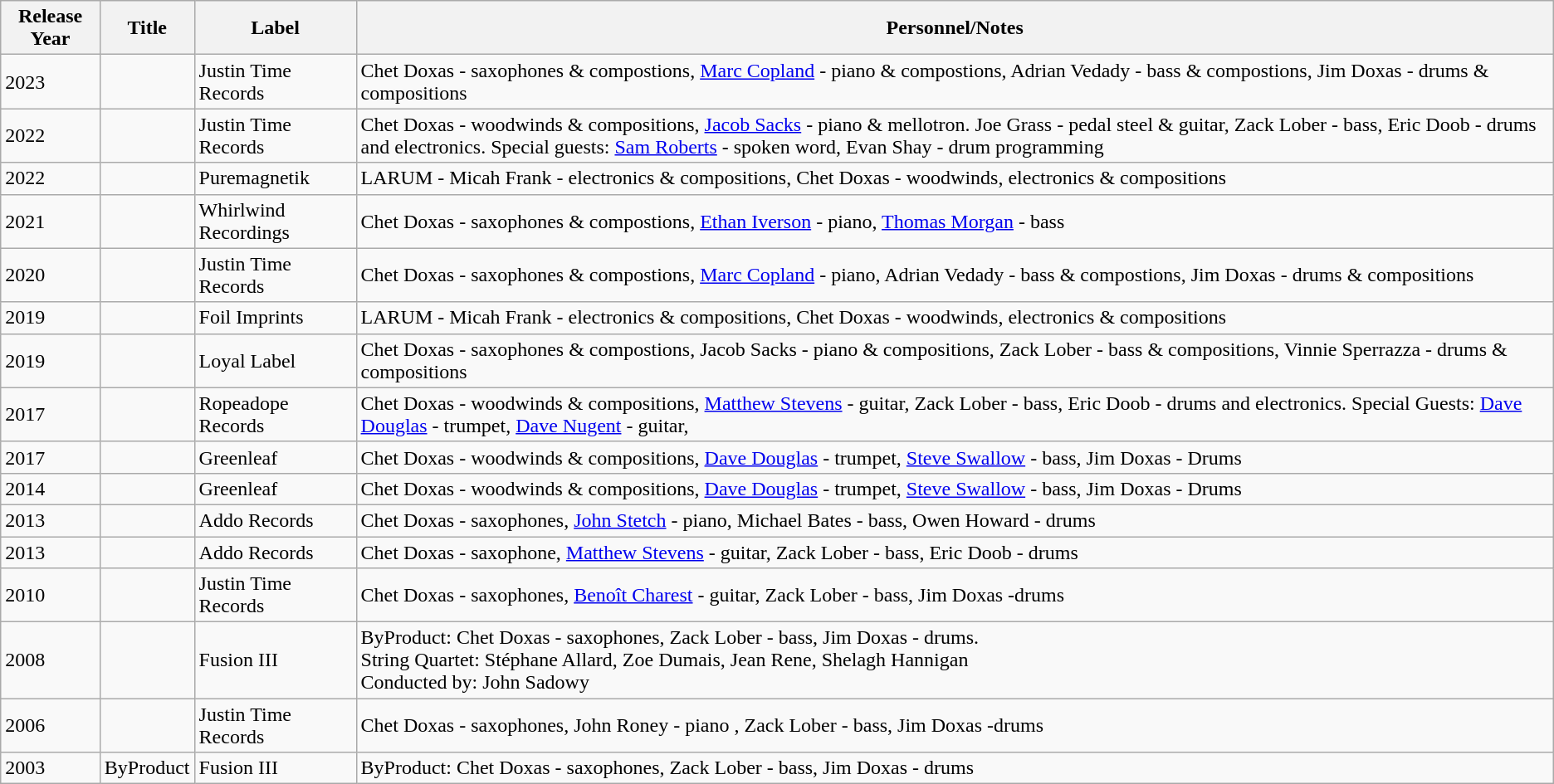<table class="wikitable sortable">
<tr>
<th>Release Year</th>
<th>Title</th>
<th>Label</th>
<th>Personnel/Notes</th>
</tr>
<tr>
<td>2023</td>
<td></td>
<td>Justin Time Records</td>
<td>Chet Doxas - saxophones & compostions, <a href='#'>Marc Copland</a> - piano & compostions, Adrian Vedady - bass & compostions, Jim Doxas - drums & compositions</td>
</tr>
<tr>
<td>2022</td>
<td></td>
<td>Justin Time Records</td>
<td>Chet Doxas - woodwinds & compositions, <a href='#'>Jacob Sacks</a> - piano & mellotron. Joe Grass - pedal steel & guitar, Zack Lober - bass, Eric Doob - drums and electronics. Special guests: <a href='#'>Sam Roberts</a> - spoken word, Evan Shay - drum programming</td>
</tr>
<tr>
<td>2022</td>
<td></td>
<td>Puremagnetik</td>
<td>LARUM - Micah Frank - electronics & compositions, Chet Doxas - woodwinds, electronics & compositions</td>
</tr>
<tr>
<td>2021</td>
<td></td>
<td>Whirlwind Recordings</td>
<td>Chet Doxas - saxophones & compostions, <a href='#'>Ethan Iverson</a> - piano, <a href='#'>Thomas Morgan</a> - bass</td>
</tr>
<tr>
<td>2020</td>
<td></td>
<td>Justin Time Records</td>
<td>Chet Doxas - saxophones & compostions, <a href='#'>Marc Copland</a> - piano, Adrian Vedady - bass & compostions, Jim Doxas - drums & compositions</td>
</tr>
<tr>
<td>2019</td>
<td></td>
<td>Foil Imprints</td>
<td>LARUM - Micah Frank - electronics & compositions, Chet Doxas - woodwinds, electronics & compositions</td>
</tr>
<tr>
<td>2019</td>
<td></td>
<td>Loyal Label</td>
<td>Chet Doxas - saxophones & compostions, Jacob Sacks  - piano & compositions, Zack Lober - bass & compositions, Vinnie Sperrazza - drums & compositions</td>
</tr>
<tr>
<td>2017</td>
<td></td>
<td>Ropeadope Records</td>
<td>Chet Doxas - woodwinds & compositions, <a href='#'>Matthew Stevens</a> - guitar, Zack Lober - bass, Eric Doob - drums and electronics. Special Guests: <a href='#'>Dave Douglas</a> - trumpet, <a href='#'>Dave Nugent</a> - guitar,</td>
</tr>
<tr>
<td>2017</td>
<td></td>
<td>Greenleaf</td>
<td>Chet Doxas - woodwinds & compositions, <a href='#'>Dave Douglas</a> - trumpet, <a href='#'>Steve Swallow</a> - bass, Jim Doxas - Drums</td>
</tr>
<tr>
<td>2014</td>
<td></td>
<td>Greenleaf</td>
<td>Chet Doxas - woodwinds & compositions, <a href='#'>Dave Douglas</a> - trumpet, <a href='#'>Steve Swallow</a> - bass, Jim Doxas - Drums</td>
</tr>
<tr>
<td>2013</td>
<td></td>
<td>Addo Records</td>
<td>Chet Doxas - saxophones, <a href='#'>John Stetch</a> - piano, Michael Bates - bass, Owen Howard - drums</td>
</tr>
<tr>
<td>2013</td>
<td></td>
<td>Addo Records</td>
<td>Chet Doxas - saxophone, <a href='#'>Matthew Stevens</a> - guitar, Zack Lober - bass, Eric Doob - drums</td>
</tr>
<tr>
<td>2010</td>
<td></td>
<td>Justin Time Records</td>
<td>Chet Doxas - saxophones, <a href='#'>Benoît Charest</a> - guitar, Zack Lober - bass, Jim Doxas -drums</td>
</tr>
<tr>
<td>2008</td>
<td></td>
<td>Fusion III</td>
<td>ByProduct: Chet Doxas - saxophones, Zack Lober - bass, Jim Doxas - drums.<br>String Quartet: Stéphane Allard, Zoe Dumais, Jean Rene, Shelagh Hannigan<br>Conducted by: John Sadowy</td>
</tr>
<tr>
<td>2006</td>
<td></td>
<td>Justin Time Records</td>
<td>Chet Doxas - saxophones, John Roney - piano , Zack Lober - bass, Jim Doxas -drums</td>
</tr>
<tr>
<td>2003</td>
<td>ByProduct</td>
<td>Fusion III</td>
<td>ByProduct: Chet Doxas - saxophones, Zack Lober - bass, Jim Doxas - drums</td>
</tr>
</table>
